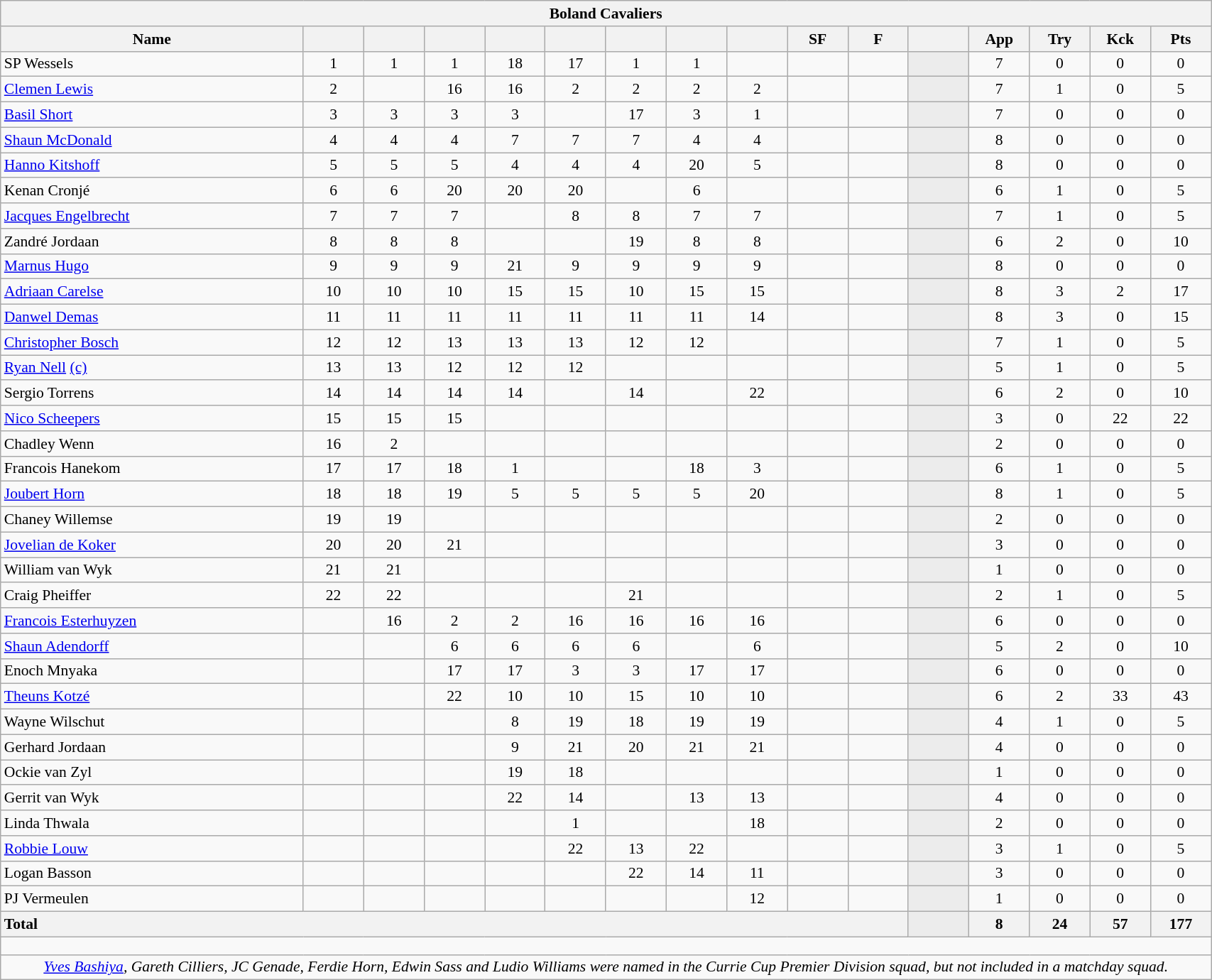<table class="wikitable collapsible collapsed sortable" style="text-align:center; font-size:90%; width:90%">
<tr>
<th colspan="100%">Boland Cavaliers</th>
</tr>
<tr>
<th style="width:25%;">Name</th>
<th style="width:5%;"></th>
<th style="width:5%;"></th>
<th style="width:5%;"></th>
<th style="width:5%;"></th>
<th style="width:5%;"></th>
<th style="width:5%;"></th>
<th style="width:5%;"></th>
<th style="width:5%;"></th>
<th style="width:5%;">SF</th>
<th style="width:5%;">F</th>
<th style="width:5%;"></th>
<th style="width:5%;">App</th>
<th style="width:5%;">Try</th>
<th style="width:5%;">Kck</th>
<th style="width:5%;">Pts</th>
</tr>
<tr>
<td style="text-align:left;">SP Wessels</td>
<td>1</td>
<td>1</td>
<td>1</td>
<td>18 </td>
<td>17 </td>
<td>1</td>
<td>1</td>
<td></td>
<td></td>
<td></td>
<td style="background:#ECECEC;"></td>
<td>7</td>
<td>0</td>
<td>0</td>
<td>0</td>
</tr>
<tr>
<td style="text-align:left;"><a href='#'>Clemen Lewis</a></td>
<td>2</td>
<td></td>
<td>16 </td>
<td>16 </td>
<td>2</td>
<td>2</td>
<td>2</td>
<td>2</td>
<td></td>
<td></td>
<td style="background:#ECECEC;"></td>
<td>7</td>
<td>1</td>
<td>0</td>
<td>5</td>
</tr>
<tr>
<td style="text-align:left;"><a href='#'>Basil Short</a></td>
<td>3</td>
<td>3</td>
<td>3</td>
<td>3</td>
<td></td>
<td>17 </td>
<td>3</td>
<td>1</td>
<td></td>
<td></td>
<td style="background:#ECECEC;"></td>
<td>7</td>
<td>0</td>
<td>0</td>
<td>0</td>
</tr>
<tr>
<td style="text-align:left;"><a href='#'>Shaun McDonald</a></td>
<td>4</td>
<td>4</td>
<td>4</td>
<td>7</td>
<td>7</td>
<td>7</td>
<td>4</td>
<td>4</td>
<td></td>
<td></td>
<td style="background:#ECECEC;"></td>
<td>8</td>
<td>0</td>
<td>0</td>
<td>0</td>
</tr>
<tr>
<td style="text-align:left;"><a href='#'>Hanno Kitshoff</a></td>
<td>5</td>
<td>5</td>
<td>5</td>
<td>4</td>
<td>4</td>
<td>4</td>
<td>20 </td>
<td>5</td>
<td></td>
<td></td>
<td style="background:#ECECEC;"></td>
<td>8</td>
<td>0</td>
<td>0</td>
<td>0</td>
</tr>
<tr>
<td style="text-align:left;">Kenan Cronjé</td>
<td>6</td>
<td>6</td>
<td>20 </td>
<td>20 </td>
<td>20 </td>
<td></td>
<td>6</td>
<td></td>
<td></td>
<td></td>
<td style="background:#ECECEC;"></td>
<td>6</td>
<td>1</td>
<td>0</td>
<td>5</td>
</tr>
<tr>
<td style="text-align:left;"><a href='#'>Jacques Engelbrecht</a></td>
<td>7</td>
<td>7</td>
<td>7</td>
<td></td>
<td>8</td>
<td>8</td>
<td>7</td>
<td>7</td>
<td></td>
<td></td>
<td style="background:#ECECEC;"></td>
<td>7</td>
<td>1</td>
<td>0</td>
<td>5</td>
</tr>
<tr>
<td style="text-align:left;">Zandré Jordaan</td>
<td>8</td>
<td>8</td>
<td>8</td>
<td></td>
<td></td>
<td>19 </td>
<td>8</td>
<td>8</td>
<td></td>
<td></td>
<td style="background:#ECECEC;"></td>
<td>6</td>
<td>2</td>
<td>0</td>
<td>10</td>
</tr>
<tr>
<td style="text-align:left;"><a href='#'>Marnus Hugo</a></td>
<td>9</td>
<td>9</td>
<td>9</td>
<td>21 </td>
<td>9</td>
<td>9</td>
<td>9</td>
<td>9</td>
<td></td>
<td></td>
<td style="background:#ECECEC;"></td>
<td>8</td>
<td>0</td>
<td>0</td>
<td>0</td>
</tr>
<tr>
<td style="text-align:left;"><a href='#'>Adriaan Carelse</a></td>
<td>10</td>
<td>10</td>
<td>10</td>
<td>15</td>
<td>15</td>
<td>10</td>
<td>15</td>
<td>15</td>
<td></td>
<td></td>
<td style="background:#ECECEC;"></td>
<td>8</td>
<td>3</td>
<td>2</td>
<td>17</td>
</tr>
<tr>
<td style="text-align:left;"><a href='#'>Danwel Demas</a></td>
<td>11</td>
<td>11</td>
<td>11</td>
<td>11</td>
<td>11</td>
<td>11</td>
<td>11</td>
<td>14</td>
<td></td>
<td></td>
<td style="background:#ECECEC;"></td>
<td>8</td>
<td>3</td>
<td>0</td>
<td>15</td>
</tr>
<tr>
<td style="text-align:left;"><a href='#'>Christopher Bosch</a></td>
<td>12</td>
<td>12</td>
<td>13</td>
<td>13</td>
<td>13</td>
<td>12</td>
<td>12</td>
<td></td>
<td></td>
<td></td>
<td style="background:#ECECEC;"></td>
<td>7</td>
<td>1</td>
<td>0</td>
<td>5</td>
</tr>
<tr>
<td style="text-align:left;"><a href='#'>Ryan Nell</a> <a href='#'>(c)</a></td>
<td>13</td>
<td>13</td>
<td>12</td>
<td>12</td>
<td>12</td>
<td></td>
<td></td>
<td></td>
<td></td>
<td></td>
<td style="background:#ECECEC;"></td>
<td>5</td>
<td>1</td>
<td>0</td>
<td>5</td>
</tr>
<tr>
<td style="text-align:left;">Sergio Torrens</td>
<td>14</td>
<td>14</td>
<td>14</td>
<td>14</td>
<td></td>
<td>14</td>
<td></td>
<td>22 </td>
<td></td>
<td></td>
<td style="background:#ECECEC;"></td>
<td>6</td>
<td>2</td>
<td>0</td>
<td>10</td>
</tr>
<tr>
<td style="text-align:left;"><a href='#'>Nico Scheepers</a></td>
<td>15</td>
<td>15</td>
<td>15</td>
<td></td>
<td></td>
<td></td>
<td></td>
<td></td>
<td></td>
<td></td>
<td style="background:#ECECEC;"></td>
<td>3</td>
<td>0</td>
<td>22</td>
<td>22</td>
</tr>
<tr>
<td style="text-align:left;">Chadley Wenn</td>
<td>16 </td>
<td>2</td>
<td></td>
<td></td>
<td></td>
<td></td>
<td></td>
<td></td>
<td></td>
<td></td>
<td style="background:#ECECEC;"></td>
<td>2</td>
<td>0</td>
<td>0</td>
<td>0</td>
</tr>
<tr>
<td style="text-align:left;">Francois Hanekom</td>
<td>17 </td>
<td>17 </td>
<td>18 </td>
<td>1</td>
<td></td>
<td></td>
<td>18 </td>
<td>3</td>
<td></td>
<td></td>
<td style="background:#ECECEC;"></td>
<td>6</td>
<td>1</td>
<td>0</td>
<td>5</td>
</tr>
<tr>
<td style="text-align:left;"><a href='#'>Joubert Horn</a></td>
<td>18 </td>
<td>18 </td>
<td>19 </td>
<td>5</td>
<td>5</td>
<td>5</td>
<td>5</td>
<td>20 </td>
<td></td>
<td></td>
<td style="background:#ECECEC;"></td>
<td>8</td>
<td>1</td>
<td>0</td>
<td>5</td>
</tr>
<tr>
<td style="text-align:left;">Chaney Willemse</td>
<td>19 </td>
<td>19 </td>
<td></td>
<td></td>
<td></td>
<td></td>
<td></td>
<td></td>
<td></td>
<td></td>
<td style="background:#ECECEC;"></td>
<td>2</td>
<td>0</td>
<td>0</td>
<td>0</td>
</tr>
<tr>
<td style="text-align:left;"><a href='#'>Jovelian de Koker</a></td>
<td>20 </td>
<td>20 </td>
<td>21 </td>
<td></td>
<td></td>
<td></td>
<td></td>
<td></td>
<td></td>
<td></td>
<td style="background:#ECECEC;"></td>
<td>3</td>
<td>0</td>
<td>0</td>
<td>0</td>
</tr>
<tr>
<td style="text-align:left;">William van Wyk</td>
<td>21</td>
<td>21 </td>
<td></td>
<td></td>
<td></td>
<td></td>
<td></td>
<td></td>
<td></td>
<td></td>
<td style="background:#ECECEC;"></td>
<td>1</td>
<td>0</td>
<td>0</td>
<td>0</td>
</tr>
<tr>
<td style="text-align:left;">Craig Pheiffer</td>
<td>22</td>
<td>22 </td>
<td></td>
<td></td>
<td></td>
<td>21 </td>
<td></td>
<td></td>
<td></td>
<td></td>
<td style="background:#ECECEC;"></td>
<td>2</td>
<td>1</td>
<td>0</td>
<td>5</td>
</tr>
<tr>
<td style="text-align:left;"><a href='#'>Francois Esterhuyzen</a></td>
<td></td>
<td>16 </td>
<td>2</td>
<td>2</td>
<td>16</td>
<td>16 </td>
<td>16 </td>
<td>16 </td>
<td></td>
<td></td>
<td style="background:#ECECEC;"></td>
<td>6</td>
<td>0</td>
<td>0</td>
<td>0</td>
</tr>
<tr>
<td style="text-align:left;"><a href='#'>Shaun Adendorff</a></td>
<td></td>
<td></td>
<td>6</td>
<td>6</td>
<td>6</td>
<td>6</td>
<td></td>
<td>6</td>
<td></td>
<td></td>
<td style="background:#ECECEC;"></td>
<td>5</td>
<td>2</td>
<td>0</td>
<td>10</td>
</tr>
<tr>
<td style="text-align:left;">Enoch Mnyaka</td>
<td></td>
<td></td>
<td>17 </td>
<td>17 </td>
<td>3</td>
<td>3</td>
<td>17 </td>
<td>17 </td>
<td></td>
<td></td>
<td style="background:#ECECEC;"></td>
<td>6</td>
<td>0</td>
<td>0</td>
<td>0</td>
</tr>
<tr>
<td style="text-align:left;"><a href='#'>Theuns Kotzé</a></td>
<td></td>
<td></td>
<td>22 </td>
<td>10</td>
<td>10</td>
<td>15</td>
<td>10</td>
<td>10</td>
<td></td>
<td></td>
<td style="background:#ECECEC;"></td>
<td>6</td>
<td>2</td>
<td>33</td>
<td>43</td>
</tr>
<tr>
<td style="text-align:left;">Wayne Wilschut</td>
<td></td>
<td></td>
<td></td>
<td>8</td>
<td>19 </td>
<td>18 </td>
<td>19 </td>
<td>19</td>
<td></td>
<td></td>
<td style="background:#ECECEC;"></td>
<td>4</td>
<td>1</td>
<td>0</td>
<td>5</td>
</tr>
<tr>
<td style="text-align:left;">Gerhard Jordaan</td>
<td></td>
<td></td>
<td></td>
<td>9</td>
<td>21 </td>
<td>20 </td>
<td>21 </td>
<td>21</td>
<td></td>
<td></td>
<td style="background:#ECECEC;"></td>
<td>4</td>
<td>0</td>
<td>0</td>
<td>0</td>
</tr>
<tr>
<td style="text-align:left;">Ockie van Zyl</td>
<td></td>
<td></td>
<td></td>
<td>19 </td>
<td>18</td>
<td></td>
<td></td>
<td></td>
<td></td>
<td></td>
<td style="background:#ECECEC;"></td>
<td>1</td>
<td>0</td>
<td>0</td>
<td>0</td>
</tr>
<tr>
<td style="text-align:left;">Gerrit van Wyk</td>
<td></td>
<td></td>
<td></td>
<td>22 </td>
<td>14</td>
<td></td>
<td>13</td>
<td>13</td>
<td></td>
<td></td>
<td style="background:#ECECEC;"></td>
<td>4</td>
<td>0</td>
<td>0</td>
<td>0</td>
</tr>
<tr>
<td style="text-align:left;">Linda Thwala</td>
<td></td>
<td></td>
<td></td>
<td></td>
<td>1</td>
<td></td>
<td></td>
<td>18 </td>
<td></td>
<td></td>
<td style="background:#ECECEC;"></td>
<td>2</td>
<td>0</td>
<td>0</td>
<td>0</td>
</tr>
<tr>
<td style="text-align:left;"><a href='#'>Robbie Louw</a></td>
<td></td>
<td></td>
<td></td>
<td></td>
<td>22 </td>
<td>13</td>
<td>22 </td>
<td></td>
<td></td>
<td></td>
<td style="background:#ECECEC;"></td>
<td>3</td>
<td>1</td>
<td>0</td>
<td>5</td>
</tr>
<tr>
<td style="text-align:left;">Logan Basson</td>
<td></td>
<td></td>
<td></td>
<td></td>
<td></td>
<td>22 </td>
<td>14</td>
<td>11</td>
<td></td>
<td></td>
<td style="background:#ECECEC;"></td>
<td>3</td>
<td>0</td>
<td>0</td>
<td>0</td>
</tr>
<tr>
<td style="text-align:left;">PJ Vermeulen</td>
<td></td>
<td></td>
<td></td>
<td></td>
<td></td>
<td></td>
<td></td>
<td>12</td>
<td></td>
<td></td>
<td style="background:#ECECEC;"></td>
<td>1</td>
<td>0</td>
<td>0</td>
<td>0</td>
</tr>
<tr>
<th colspan="11" style="text-align:left;">Total</th>
<th style="background:#ECECEC;"></th>
<th>8</th>
<th>24</th>
<th>57</th>
<th>177</th>
</tr>
<tr>
<td colspan="100%" style="height: 10px;"></td>
</tr>
<tr>
<td colspan="100%" style="text-align:center;"><em><a href='#'>Yves Bashiya</a>, Gareth Cilliers, JC Genade, Ferdie Horn, Edwin Sass and Ludio Williams were named in the Currie Cup Premier Division squad, but not included in a matchday squad.</em></td>
</tr>
</table>
